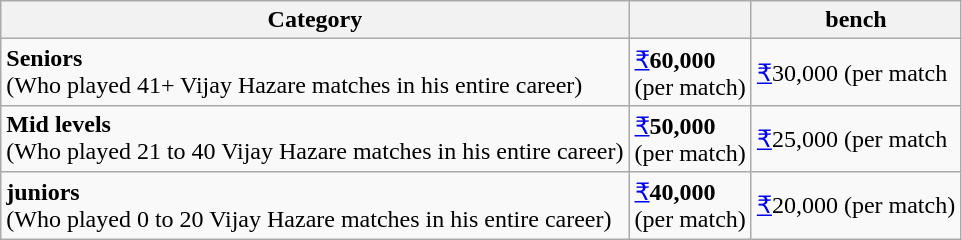<table class="wikitable">
<tr>
<th>Category</th>
<th></th>
<th>bench</th>
</tr>
<tr>
<td><strong>Seniors</strong><br>(Who played 41+ Vijay Hazare matches in his entire career)</td>
<td><a href='#'>₹</a><strong>60,000</strong><br>(per match)</td>
<td><a href='#'>₹</a>30,000 (per match</td>
</tr>
<tr>
<td><strong>Mid levels</strong><br>(Who played 21 to 40 Vijay Hazare matches in his entire career)</td>
<td><a href='#'>₹</a><strong>50,000</strong><br>(per match)</td>
<td><a href='#'>₹</a>25,000 (per match</td>
</tr>
<tr>
<td><strong>juniors</strong><br>(Who played 0 to 20 Vijay Hazare matches in his entire career)</td>
<td><a href='#'>₹</a><strong>40,000</strong><br>(per match)</td>
<td><a href='#'>₹</a>20,000 (per match)</td>
</tr>
</table>
